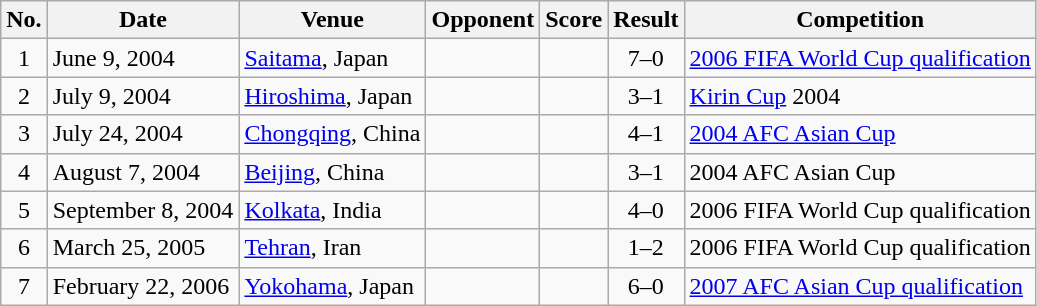<table class="wikitable sortable">
<tr>
<th scope="col">No.</th>
<th scope="col">Date</th>
<th scope="col">Venue</th>
<th scope="col">Opponent</th>
<th scope="col">Score</th>
<th scope="col">Result</th>
<th scope="col">Competition</th>
</tr>
<tr>
<td align="center">1</td>
<td>June 9, 2004</td>
<td><a href='#'>Saitama</a>, Japan</td>
<td></td>
<td></td>
<td align="center">7–0</td>
<td><a href='#'>2006 FIFA World Cup qualification</a></td>
</tr>
<tr>
<td align="center">2</td>
<td>July 9, 2004</td>
<td><a href='#'>Hiroshima</a>, Japan</td>
<td></td>
<td></td>
<td align="center">3–1</td>
<td><a href='#'>Kirin Cup</a> 2004</td>
</tr>
<tr>
<td align="center">3</td>
<td>July 24, 2004</td>
<td><a href='#'>Chongqing</a>, China</td>
<td></td>
<td></td>
<td align="center">4–1</td>
<td><a href='#'>2004 AFC Asian Cup</a></td>
</tr>
<tr>
<td align="center">4</td>
<td>August 7, 2004</td>
<td><a href='#'>Beijing</a>, China</td>
<td></td>
<td></td>
<td align="center">3–1</td>
<td>2004 AFC Asian Cup</td>
</tr>
<tr>
<td align="center">5</td>
<td>September 8, 2004</td>
<td><a href='#'>Kolkata</a>, India</td>
<td></td>
<td></td>
<td align="center">4–0</td>
<td>2006 FIFA World Cup qualification</td>
</tr>
<tr>
<td align="center">6</td>
<td>March 25, 2005</td>
<td><a href='#'>Tehran</a>, Iran</td>
<td></td>
<td></td>
<td align="center">1–2</td>
<td>2006 FIFA World Cup qualification</td>
</tr>
<tr>
<td align="center">7</td>
<td>February 22, 2006</td>
<td><a href='#'>Yokohama</a>, Japan</td>
<td></td>
<td></td>
<td align="center">6–0</td>
<td><a href='#'>2007 AFC Asian Cup qualification</a></td>
</tr>
</table>
